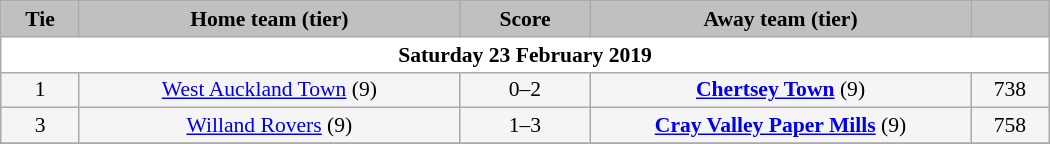<table class="wikitable" style="width: 700px; background:WhiteSmoke; text-align:center; font-size:90%">
<tr>
<td scope="col" style="width:  7.50%; background:silver;"><strong>Tie</strong></td>
<td scope="col" style="width: 36.25%; background:silver;"><strong>Home team (tier)</strong></td>
<td scope="col" style="width: 12.50%; background:silver;"><strong>Score</strong></td>
<td scope="col" style="width: 36.25%; background:silver;"><strong>Away team (tier)</strong></td>
<td scope="col" style="width:  7.50%; background:silver;"><strong></strong></td>
</tr>
<tr>
<td colspan="5" style= background:White><strong>Saturday 23 February 2019</strong></td>
</tr>
<tr>
<td>1</td>
<td><a href='#'>West Auckland Town</a> (9)</td>
<td>0–2</td>
<td><strong><a href='#'>Chertsey Town</a></strong> (9)</td>
<td>738</td>
</tr>
<tr>
<td>3</td>
<td><a href='#'>Willand Rovers</a> (9)</td>
<td>1–3</td>
<td><strong><a href='#'>Cray Valley Paper Mills</a></strong> (9)</td>
<td>758</td>
</tr>
<tr>
</tr>
</table>
